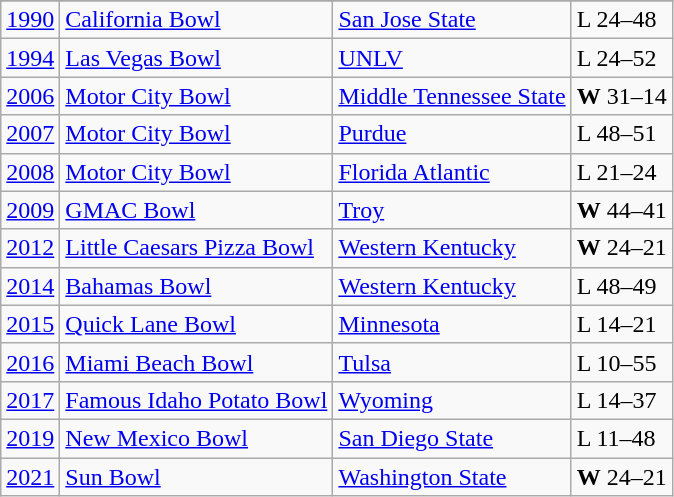<table class="wikitable">
<tr>
</tr>
<tr>
<td><a href='#'>1990</a></td>
<td><a href='#'>California Bowl</a></td>
<td><a href='#'>San Jose State</a></td>
<td>L 24–48</td>
</tr>
<tr>
<td><a href='#'>1994</a></td>
<td><a href='#'>Las Vegas Bowl</a></td>
<td><a href='#'>UNLV</a></td>
<td>L 24–52</td>
</tr>
<tr>
<td><a href='#'>2006</a></td>
<td><a href='#'>Motor City Bowl</a></td>
<td><a href='#'>Middle Tennessee State</a></td>
<td><strong>W</strong> 31–14</td>
</tr>
<tr>
<td><a href='#'>2007</a></td>
<td><a href='#'>Motor City Bowl</a></td>
<td><a href='#'>Purdue</a></td>
<td>L 48–51</td>
</tr>
<tr>
<td><a href='#'>2008</a></td>
<td><a href='#'>Motor City Bowl</a></td>
<td><a href='#'>Florida Atlantic</a></td>
<td>L 21–24</td>
</tr>
<tr>
<td><a href='#'>2009</a></td>
<td><a href='#'>GMAC Bowl</a></td>
<td><a href='#'>Troy</a></td>
<td><strong>W</strong> 44–41</td>
</tr>
<tr>
<td><a href='#'>2012</a></td>
<td><a href='#'>Little Caesars Pizza Bowl</a></td>
<td><a href='#'>Western Kentucky</a></td>
<td><strong>W</strong> 24–21</td>
</tr>
<tr>
<td><a href='#'>2014</a></td>
<td><a href='#'>Bahamas Bowl</a></td>
<td><a href='#'>Western Kentucky</a></td>
<td>L 48–49</td>
</tr>
<tr>
<td><a href='#'>2015</a></td>
<td><a href='#'>Quick Lane Bowl</a></td>
<td><a href='#'>Minnesota</a></td>
<td>L 14–21</td>
</tr>
<tr>
<td><a href='#'>2016</a></td>
<td><a href='#'>Miami Beach Bowl</a></td>
<td><a href='#'>Tulsa</a></td>
<td>L 10–55</td>
</tr>
<tr>
<td><a href='#'>2017</a></td>
<td><a href='#'>Famous Idaho Potato Bowl</a></td>
<td><a href='#'>Wyoming</a></td>
<td>L 14–37</td>
</tr>
<tr>
<td><a href='#'>2019</a></td>
<td><a href='#'>New Mexico Bowl</a></td>
<td><a href='#'>San Diego State</a></td>
<td>L 11–48</td>
</tr>
<tr>
<td><a href='#'>2021</a></td>
<td><a href='#'>Sun Bowl</a></td>
<td><a href='#'>Washington State</a></td>
<td><strong>W</strong> 24–21</td>
</tr>
</table>
